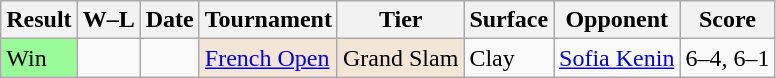<table class="sortable wikitable">
<tr>
<th>Result</th>
<th class="unsortable">W–L</th>
<th>Date</th>
<th>Tournament</th>
<th>Tier</th>
<th>Surface</th>
<th>Opponent</th>
<th class="unsortable">Score</th>
</tr>
<tr>
<td style="background:#98fb98">Win</td>
<td></td>
<td><a href='#'></a></td>
<td style="background:#f3e6d7"><a href='#'>French Open</a></td>
<td style="background:#f3e6d7">Grand Slam</td>
<td>Clay</td>
<td> <a href='#'>Sofia Kenin</a></td>
<td>6–4, 6–1</td>
</tr>
</table>
